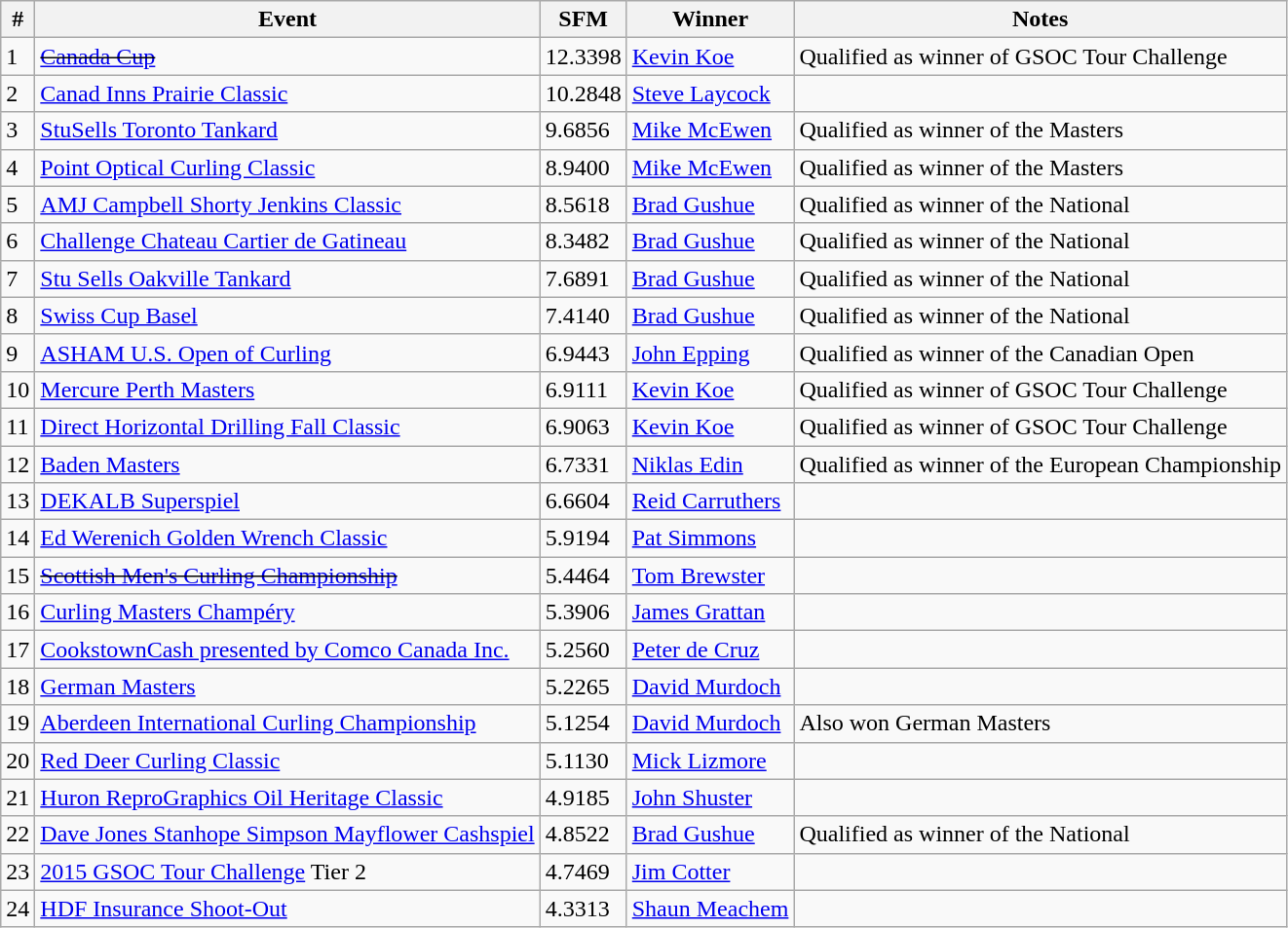<table class="wikitable">
<tr>
<th>#</th>
<th>Event</th>
<th>SFM</th>
<th>Winner</th>
<th>Notes</th>
</tr>
<tr>
<td>1</td>
<td><s><a href='#'>Canada Cup</a></s></td>
<td>12.3398</td>
<td> <a href='#'>Kevin Koe</a></td>
<td>Qualified as winner of GSOC Tour Challenge</td>
</tr>
<tr>
<td>2</td>
<td><a href='#'>Canad Inns Prairie Classic</a></td>
<td>10.2848</td>
<td> <a href='#'>Steve Laycock</a></td>
<td></td>
</tr>
<tr>
<td>3</td>
<td><a href='#'>StuSells Toronto Tankard</a></td>
<td>9.6856</td>
<td> <a href='#'>Mike McEwen</a></td>
<td>Qualified as winner of the Masters</td>
</tr>
<tr>
<td>4</td>
<td><a href='#'>Point Optical Curling Classic</a></td>
<td>8.9400</td>
<td> <a href='#'>Mike McEwen</a></td>
<td>Qualified as winner of the Masters</td>
</tr>
<tr>
<td>5</td>
<td><a href='#'>AMJ Campbell Shorty Jenkins Classic</a></td>
<td>8.5618</td>
<td> <a href='#'>Brad Gushue</a></td>
<td>Qualified as winner of the National</td>
</tr>
<tr>
<td>6</td>
<td><a href='#'>Challenge Chateau Cartier de Gatineau</a></td>
<td>8.3482</td>
<td> <a href='#'>Brad Gushue</a></td>
<td>Qualified as winner of the National</td>
</tr>
<tr>
<td>7</td>
<td><a href='#'>Stu Sells Oakville Tankard</a></td>
<td>7.6891</td>
<td> <a href='#'>Brad Gushue</a></td>
<td>Qualified as winner of the National</td>
</tr>
<tr>
<td>8</td>
<td><a href='#'>Swiss Cup Basel</a></td>
<td>7.4140</td>
<td> <a href='#'>Brad Gushue</a></td>
<td>Qualified as winner of the National</td>
</tr>
<tr>
<td>9</td>
<td><a href='#'>ASHAM U.S. Open of Curling</a></td>
<td>6.9443</td>
<td> <a href='#'>John Epping</a></td>
<td>Qualified as winner of the Canadian Open</td>
</tr>
<tr>
<td>10</td>
<td><a href='#'>Mercure Perth Masters</a></td>
<td>6.9111</td>
<td> <a href='#'>Kevin Koe</a></td>
<td>Qualified as winner of GSOC Tour Challenge</td>
</tr>
<tr>
<td>11</td>
<td><a href='#'>Direct Horizontal Drilling Fall Classic</a></td>
<td>6.9063</td>
<td> <a href='#'>Kevin Koe</a></td>
<td>Qualified as winner of GSOC Tour Challenge</td>
</tr>
<tr>
<td>12</td>
<td><a href='#'>Baden Masters</a></td>
<td>6.7331</td>
<td> <a href='#'>Niklas Edin</a></td>
<td>Qualified as winner of the European Championship</td>
</tr>
<tr>
<td>13</td>
<td><a href='#'>DEKALB Superspiel</a></td>
<td>6.6604</td>
<td> <a href='#'>Reid Carruthers</a></td>
<td></td>
</tr>
<tr>
<td>14</td>
<td><a href='#'>Ed Werenich Golden Wrench Classic</a></td>
<td>5.9194</td>
<td> <a href='#'>Pat Simmons</a></td>
<td></td>
</tr>
<tr>
<td>15</td>
<td><s><a href='#'>Scottish Men's Curling Championship</a></s></td>
<td>5.4464</td>
<td> <a href='#'>Tom Brewster</a></td>
</tr>
<tr>
<td>16</td>
<td><a href='#'>Curling Masters Champéry</a></td>
<td>5.3906</td>
<td> <a href='#'>James Grattan</a></td>
<td></td>
</tr>
<tr>
<td>17</td>
<td><a href='#'>CookstownCash presented by Comco Canada Inc.</a></td>
<td>5.2560</td>
<td> <a href='#'>Peter de Cruz</a></td>
<td></td>
</tr>
<tr>
<td>18</td>
<td><a href='#'>German Masters</a></td>
<td>5.2265</td>
<td> <a href='#'>David Murdoch</a></td>
<td></td>
</tr>
<tr>
<td>19</td>
<td><a href='#'>Aberdeen International Curling Championship</a></td>
<td>5.1254</td>
<td> <a href='#'>David Murdoch</a></td>
<td>Also won German Masters</td>
</tr>
<tr>
<td>20</td>
<td><a href='#'>Red Deer Curling Classic</a></td>
<td>5.1130</td>
<td> <a href='#'>Mick Lizmore</a></td>
<td></td>
</tr>
<tr>
<td>21</td>
<td><a href='#'>Huron ReproGraphics Oil Heritage Classic</a></td>
<td>4.9185</td>
<td> <a href='#'>John Shuster</a></td>
<td></td>
</tr>
<tr>
<td>22</td>
<td><a href='#'>Dave Jones Stanhope Simpson Mayflower Cashspiel</a></td>
<td>4.8522</td>
<td> <a href='#'>Brad Gushue</a></td>
<td>Qualified as winner of the National</td>
</tr>
<tr>
<td>23</td>
<td><a href='#'>2015 GSOC Tour Challenge</a> Tier 2</td>
<td>4.7469</td>
<td> <a href='#'>Jim Cotter</a></td>
<td></td>
</tr>
<tr>
<td>24</td>
<td><a href='#'>HDF Insurance Shoot-Out</a></td>
<td>4.3313</td>
<td> <a href='#'>Shaun Meachem</a></td>
</tr>
</table>
